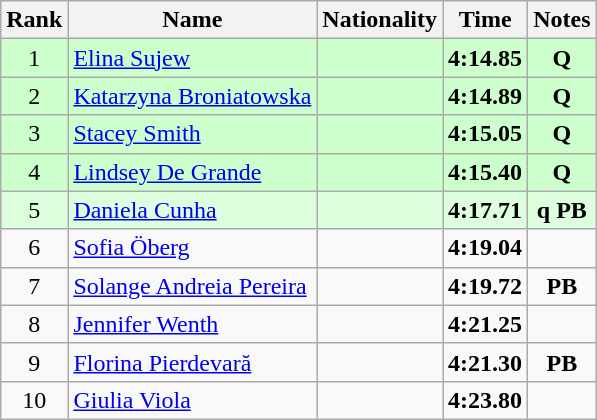<table class="wikitable sortable" style="text-align:center">
<tr>
<th>Rank</th>
<th>Name</th>
<th>Nationality</th>
<th>Time</th>
<th>Notes</th>
</tr>
<tr bgcolor=ccffcc>
<td>1</td>
<td align=left><a href='#'>Elina Sujew</a></td>
<td align=left></td>
<td><strong>4:14.85</strong></td>
<td><strong>Q</strong></td>
</tr>
<tr bgcolor=ccffcc>
<td>2</td>
<td align=left><a href='#'>Katarzyna Broniatowska</a></td>
<td align=left></td>
<td><strong>4:14.89</strong></td>
<td><strong>Q</strong></td>
</tr>
<tr bgcolor=ccffcc>
<td>3</td>
<td align=left><a href='#'>Stacey Smith</a></td>
<td align=left></td>
<td><strong>4:15.05</strong></td>
<td><strong>Q</strong></td>
</tr>
<tr bgcolor=ccffcc>
<td>4</td>
<td align=left><a href='#'>Lindsey De Grande</a></td>
<td align=left></td>
<td><strong>4:15.40</strong></td>
<td><strong>Q</strong></td>
</tr>
<tr bgcolor=ddffdd>
<td>5</td>
<td align=left><a href='#'>Daniela Cunha</a></td>
<td align=left></td>
<td><strong>4:17.71</strong></td>
<td><strong>q PB</strong></td>
</tr>
<tr>
<td>6</td>
<td align=left><a href='#'>Sofia Öberg</a></td>
<td align=left></td>
<td><strong>4:19.04</strong></td>
<td></td>
</tr>
<tr>
<td>7</td>
<td align=left><a href='#'>Solange Andreia Pereira</a></td>
<td align=left></td>
<td><strong>4:19.72</strong></td>
<td><strong>PB</strong></td>
</tr>
<tr>
<td>8</td>
<td align=left><a href='#'>Jennifer Wenth</a></td>
<td align=left></td>
<td><strong>4:21.25</strong></td>
<td></td>
</tr>
<tr>
<td>9</td>
<td align=left><a href='#'>Florina Pierdevară</a></td>
<td align=left></td>
<td><strong>4:21.30</strong></td>
<td><strong>PB</strong></td>
</tr>
<tr>
<td>10</td>
<td align=left><a href='#'>Giulia Viola</a></td>
<td align=left></td>
<td><strong>4:23.80</strong></td>
<td></td>
</tr>
</table>
